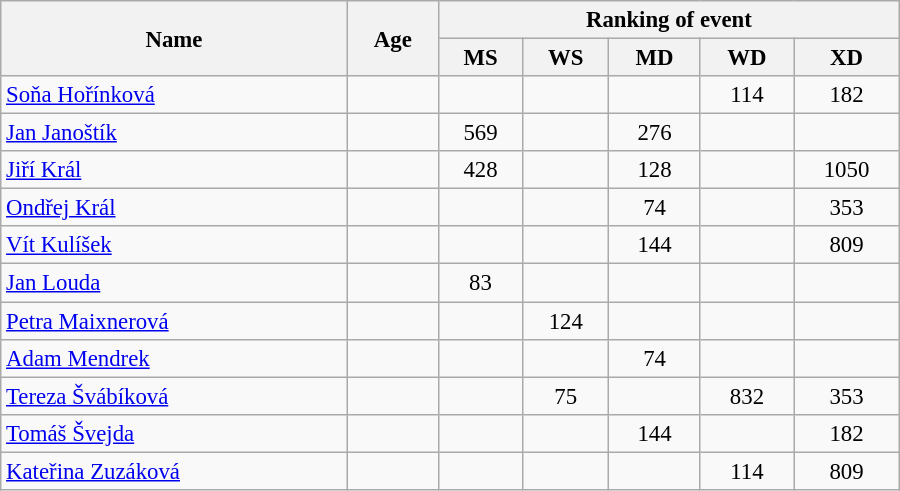<table class="wikitable" style="width:600px; font-size:95%; text-align:center">
<tr>
<th rowspan="2" align="left">Name</th>
<th rowspan="2" align="left">Age</th>
<th colspan="5" align="center">Ranking of event</th>
</tr>
<tr>
<th align="left">MS</th>
<th align="left">WS</th>
<th align="left">MD</th>
<th align="left">WD</th>
<th align="left">XD</th>
</tr>
<tr>
<td align="left"><a href='#'>Soňa Hořínková</a></td>
<td align="left"></td>
<td></td>
<td></td>
<td></td>
<td>114</td>
<td>182</td>
</tr>
<tr>
<td align="left"><a href='#'>Jan Janoštík</a></td>
<td align="left"></td>
<td>569</td>
<td></td>
<td>276</td>
<td></td>
<td></td>
</tr>
<tr>
<td align="left"><a href='#'>Jiří Král</a></td>
<td align="left"></td>
<td>428</td>
<td></td>
<td>128</td>
<td></td>
<td>1050</td>
</tr>
<tr>
<td align="left"><a href='#'>Ondřej Král</a></td>
<td align="left"></td>
<td></td>
<td></td>
<td>74</td>
<td></td>
<td>353</td>
</tr>
<tr>
<td align="left"><a href='#'>Vít Kulíšek</a></td>
<td align="left"></td>
<td></td>
<td></td>
<td>144</td>
<td></td>
<td>809</td>
</tr>
<tr>
<td align="left"><a href='#'>Jan Louda</a></td>
<td align="left"></td>
<td>83</td>
<td></td>
<td></td>
<td></td>
<td></td>
</tr>
<tr>
<td align="left"><a href='#'>Petra Maixnerová</a></td>
<td align="left"></td>
<td></td>
<td>124</td>
<td></td>
<td></td>
<td></td>
</tr>
<tr>
<td align="left"><a href='#'>Adam Mendrek</a></td>
<td align="left"></td>
<td></td>
<td></td>
<td>74</td>
<td></td>
<td></td>
</tr>
<tr>
<td align="left"><a href='#'>Tereza Švábíková</a></td>
<td align="left"></td>
<td></td>
<td>75</td>
<td></td>
<td>832</td>
<td>353</td>
</tr>
<tr>
<td align="left"><a href='#'>Tomáš Švejda</a></td>
<td align="left"></td>
<td></td>
<td></td>
<td>144</td>
<td></td>
<td>182</td>
</tr>
<tr>
<td align="left"><a href='#'>Kateřina Zuzáková</a></td>
<td align="left"></td>
<td></td>
<td></td>
<td></td>
<td>114</td>
<td>809</td>
</tr>
</table>
